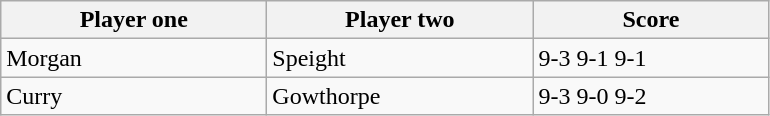<table class="wikitable">
<tr>
<th width=170>Player one</th>
<th width=170>Player two</th>
<th width=150>Score</th>
</tr>
<tr>
<td> Morgan</td>
<td> Speight</td>
<td>9-3 9-1 9-1</td>
</tr>
<tr>
<td> Curry</td>
<td> Gowthorpe</td>
<td>9-3 9-0 9-2</td>
</tr>
</table>
